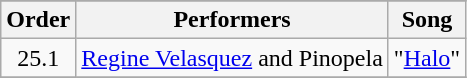<table class="wikitable" style="text-align:center; width:auto;">
<tr>
</tr>
<tr>
<th scope="col">Order</th>
<th scope="col">Performers</th>
<th scope="col">Song</th>
</tr>
<tr>
<td>25.1</td>
<td><a href='#'>Regine Velasquez</a> and Pinopela</td>
<td>"<a href='#'>Halo</a>"</td>
</tr>
<tr>
</tr>
</table>
